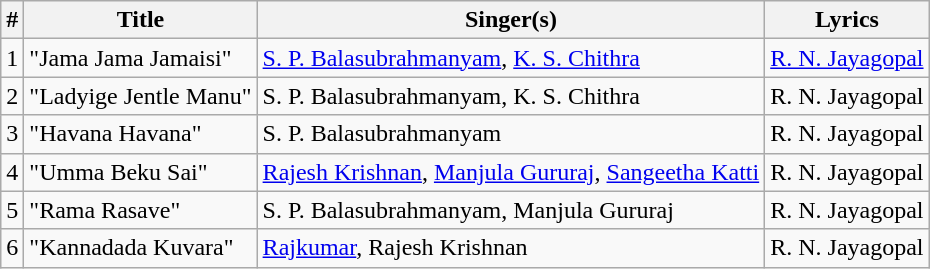<table class=wikitable sortable>
<tr>
<th>#</th>
<th>Title</th>
<th>Singer(s)</th>
<th>Lyrics</th>
</tr>
<tr>
<td>1</td>
<td>"Jama Jama Jamaisi"</td>
<td><a href='#'>S. P. Balasubrahmanyam</a>, <a href='#'>K. S. Chithra</a></td>
<td><a href='#'>R. N. Jayagopal</a></td>
</tr>
<tr>
<td>2</td>
<td>"Ladyige Jentle Manu"</td>
<td>S. P. Balasubrahmanyam, K. S. Chithra</td>
<td>R. N. Jayagopal</td>
</tr>
<tr>
<td>3</td>
<td>"Havana Havana"</td>
<td>S. P. Balasubrahmanyam</td>
<td>R. N. Jayagopal</td>
</tr>
<tr>
<td>4</td>
<td>"Umma Beku Sai"</td>
<td><a href='#'>Rajesh Krishnan</a>, <a href='#'>Manjula Gururaj</a>, <a href='#'>Sangeetha Katti</a></td>
<td>R. N. Jayagopal</td>
</tr>
<tr>
<td>5</td>
<td>"Rama Rasave"</td>
<td>S. P. Balasubrahmanyam, Manjula Gururaj</td>
<td>R. N. Jayagopal</td>
</tr>
<tr>
<td>6</td>
<td>"Kannadada Kuvara"</td>
<td><a href='#'>Rajkumar</a>, Rajesh Krishnan</td>
<td>R. N. Jayagopal</td>
</tr>
</table>
